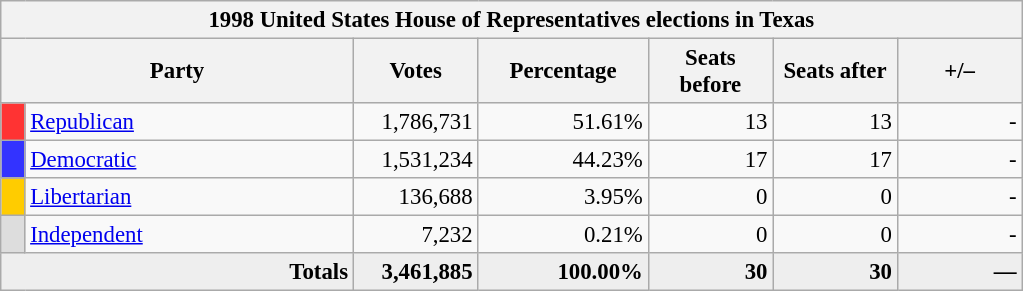<table class="wikitable" style="font-size: 95%;">
<tr>
<th colspan="7">1998 United States House of Representatives elections in Texas</th>
</tr>
<tr>
<th colspan="2" style="width: 15em">Party</th>
<th style="width: 5em">Votes</th>
<th style="width: 7em">Percentage</th>
<th style="width: 5em">Seats before</th>
<th style="width: 5em">Seats after</th>
<th style="width: 5em">+/–</th>
</tr>
<tr>
<th style="background-color:#FF3333; width: 3px"></th>
<td style="width: 130px"><a href='#'>Republican</a></td>
<td align="right">1,786,731</td>
<td align="right">51.61%</td>
<td align="right">13</td>
<td align="right">13</td>
<td align="right">-</td>
</tr>
<tr>
<th style="background-color:#3333FF; width: 3px"></th>
<td style="width: 130px"><a href='#'>Democratic</a></td>
<td align="right">1,531,234</td>
<td align="right">44.23%</td>
<td align="right">17</td>
<td align="right">17</td>
<td align="right">-</td>
</tr>
<tr>
<th style="background-color:#FFCC00; width: 3px"></th>
<td style="width: 130px"><a href='#'>Libertarian</a></td>
<td align="right">136,688</td>
<td align="right">3.95%</td>
<td align="right">0</td>
<td align="right">0</td>
<td align="right">-</td>
</tr>
<tr>
<th style="background-color:#DDDDDD; width: 3px"></th>
<td style="width: 130px"><a href='#'>Independent</a></td>
<td align="right">7,232</td>
<td align="right">0.21%</td>
<td align="right">0</td>
<td align="right">0</td>
<td align="right">-</td>
</tr>
<tr bgcolor="#EEEEEE">
<td colspan="2" align="right"><strong>Totals</strong></td>
<td align="right"><strong>3,461,885</strong></td>
<td align="right"><strong>100.00%</strong></td>
<td align="right"><strong>30</strong></td>
<td align="right"><strong>30</strong></td>
<td align="right"><strong>—</strong></td>
</tr>
</table>
